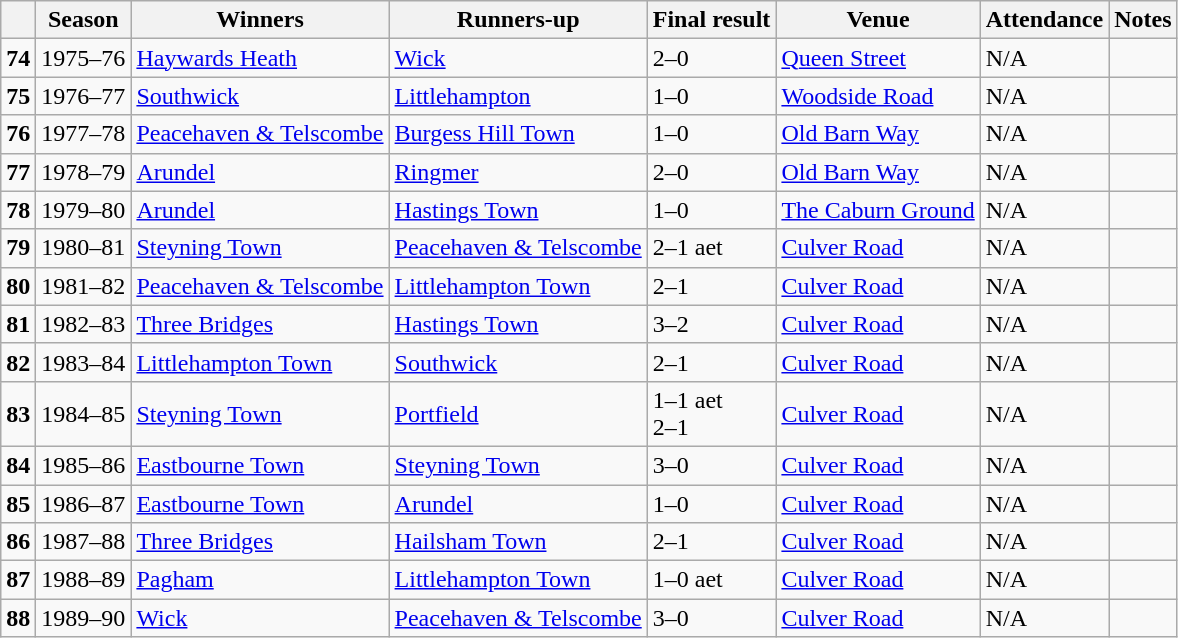<table class=wikitable>
<tr>
<th></th>
<th>Season</th>
<th>Winners</th>
<th>Runners-up</th>
<th>Final result</th>
<th>Venue</th>
<th>Attendance</th>
<th>Notes</th>
</tr>
<tr>
<td><strong>74</strong></td>
<td>1975–76</td>
<td><a href='#'>Haywards Heath</a></td>
<td><a href='#'>Wick</a></td>
<td>2–0</td>
<td><a href='#'>Queen Street</a></td>
<td>N/A</td>
<td></td>
</tr>
<tr>
<td><strong>75</strong></td>
<td>1976–77</td>
<td><a href='#'>Southwick</a></td>
<td><a href='#'>Littlehampton</a></td>
<td>1–0</td>
<td><a href='#'>Woodside Road</a></td>
<td>N/A</td>
<td></td>
</tr>
<tr>
<td><strong>76</strong></td>
<td>1977–78</td>
<td><a href='#'>Peacehaven & Telscombe</a></td>
<td><a href='#'>Burgess Hill Town</a></td>
<td>1–0</td>
<td><a href='#'>Old Barn Way</a></td>
<td>N/A</td>
<td></td>
</tr>
<tr>
<td><strong>77</strong></td>
<td>1978–79</td>
<td><a href='#'>Arundel</a></td>
<td><a href='#'>Ringmer</a></td>
<td>2–0</td>
<td><a href='#'>Old Barn Way</a></td>
<td>N/A</td>
<td></td>
</tr>
<tr>
<td><strong>78</strong></td>
<td>1979–80</td>
<td><a href='#'>Arundel</a></td>
<td><a href='#'>Hastings Town</a></td>
<td>1–0</td>
<td><a href='#'>The Caburn Ground</a></td>
<td>N/A</td>
<td></td>
</tr>
<tr>
<td><strong>79</strong></td>
<td>1980–81</td>
<td><a href='#'>Steyning Town</a></td>
<td><a href='#'>Peacehaven & Telscombe</a></td>
<td>2–1 aet</td>
<td><a href='#'>Culver Road</a></td>
<td>N/A</td>
<td></td>
</tr>
<tr>
<td><strong>80</strong></td>
<td>1981–82</td>
<td><a href='#'>Peacehaven & Telscombe</a></td>
<td><a href='#'>Littlehampton Town</a></td>
<td>2–1</td>
<td><a href='#'>Culver Road</a></td>
<td>N/A</td>
<td></td>
</tr>
<tr>
<td><strong>81</strong></td>
<td>1982–83</td>
<td><a href='#'>Three Bridges</a></td>
<td><a href='#'>Hastings Town</a></td>
<td>3–2</td>
<td><a href='#'>Culver Road</a></td>
<td>N/A</td>
<td></td>
</tr>
<tr>
<td><strong>82</strong></td>
<td>1983–84</td>
<td><a href='#'>Littlehampton Town</a></td>
<td><a href='#'>Southwick</a></td>
<td>2–1</td>
<td><a href='#'>Culver Road</a></td>
<td>N/A</td>
<td></td>
</tr>
<tr>
<td><strong>83</strong></td>
<td>1984–85</td>
<td><a href='#'>Steyning Town</a></td>
<td><a href='#'>Portfield</a></td>
<td>1–1 aet<br>2–1</td>
<td><a href='#'>Culver Road</a></td>
<td>N/A</td>
<td></td>
</tr>
<tr>
<td><strong>84</strong></td>
<td>1985–86</td>
<td><a href='#'>Eastbourne Town</a></td>
<td><a href='#'>Steyning Town</a></td>
<td>3–0</td>
<td><a href='#'>Culver Road</a></td>
<td>N/A</td>
<td></td>
</tr>
<tr>
<td><strong>85</strong></td>
<td>1986–87</td>
<td><a href='#'>Eastbourne Town</a></td>
<td><a href='#'>Arundel</a></td>
<td>1–0</td>
<td><a href='#'>Culver Road</a></td>
<td>N/A</td>
<td></td>
</tr>
<tr>
<td><strong>86</strong></td>
<td>1987–88</td>
<td><a href='#'>Three Bridges</a></td>
<td><a href='#'>Hailsham Town</a></td>
<td>2–1</td>
<td><a href='#'>Culver Road</a></td>
<td>N/A</td>
<td></td>
</tr>
<tr>
<td><strong>87</strong></td>
<td>1988–89</td>
<td><a href='#'>Pagham</a></td>
<td><a href='#'>Littlehampton Town</a></td>
<td>1–0 aet</td>
<td><a href='#'>Culver Road</a></td>
<td>N/A</td>
<td></td>
</tr>
<tr>
<td><strong>88</strong></td>
<td>1989–90</td>
<td><a href='#'>Wick</a></td>
<td><a href='#'>Peacehaven & Telscombe</a></td>
<td>3–0</td>
<td><a href='#'>Culver Road</a></td>
<td>N/A</td>
<td></td>
</tr>
</table>
